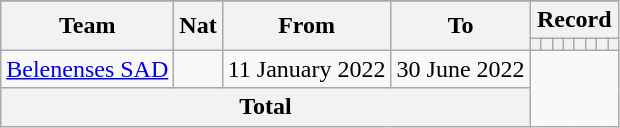<table class="wikitable" style="text-align: center">
<tr>
</tr>
<tr>
<th rowspan="2">Team</th>
<th rowspan="2">Nat</th>
<th rowspan="2">From</th>
<th rowspan="2">To</th>
<th colspan="8">Record</th>
</tr>
<tr>
<th></th>
<th></th>
<th></th>
<th></th>
<th></th>
<th></th>
<th></th>
<th></th>
</tr>
<tr>
<td align=left><a href='#'>Belenenses SAD</a></td>
<td></td>
<td align=left>11 January 2022</td>
<td align=left>30 June 2022<br></td>
</tr>
<tr>
<th colspan="4">Total<br></th>
</tr>
</table>
